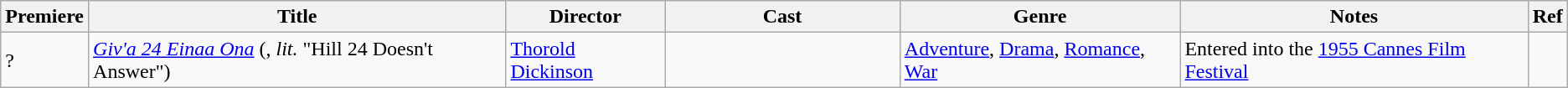<table class="wikitable">
<tr>
<th>Premiere</th>
<th>Title</th>
<th>Director</th>
<th width=15%>Cast</th>
<th>Genre</th>
<th>Notes</th>
<th>Ref</th>
</tr>
<tr>
<td>?</td>
<td><em><a href='#'>Giv'a 24 Einaa Ona</a></em> (, <em>lit.</em> "Hill 24 Doesn't Answer")</td>
<td><a href='#'>Thorold Dickinson</a></td>
<td></td>
<td><a href='#'>Adventure</a>, <a href='#'>Drama</a>, <a href='#'>Romance</a>, <a href='#'>War</a></td>
<td>Entered into the <a href='#'>1955 Cannes Film Festival</a></td>
<td></td>
</tr>
</table>
